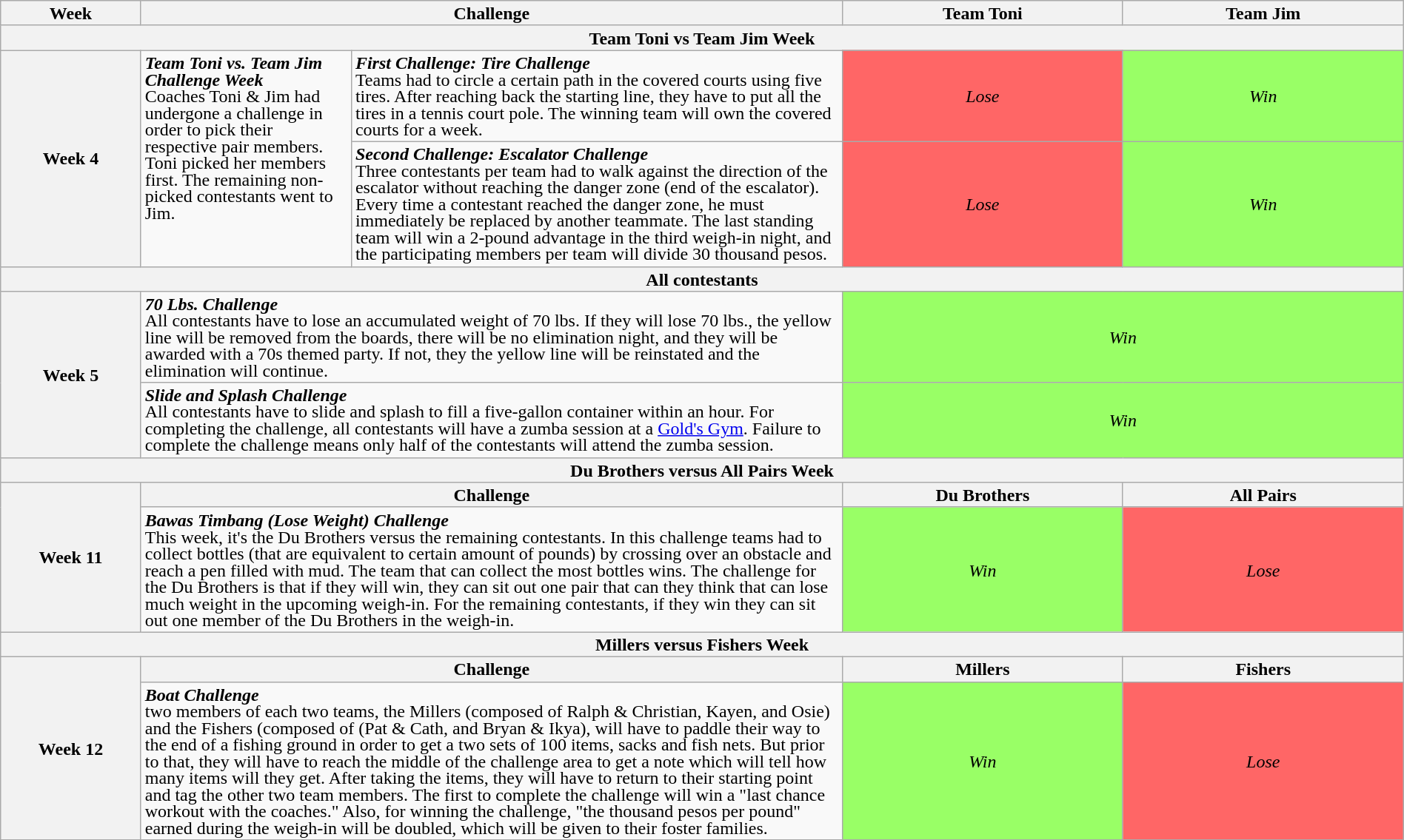<table class="wikitable" style="text-align:center; line-height:15px; font-size:100%; width:100%;">
<tr>
<th scope="col" width="10%">Week</th>
<th scope="col" width="50%" colspan="2">Challenge</th>
<th scope="col" width="20%">Team Toni</th>
<th scope="col" width="20%">Team Jim</th>
</tr>
<tr>
<th colspan="5">Team Toni vs Team Jim Week</th>
</tr>
<tr>
<th rowspan="2">Week 4</th>
<td rowspan="2" valign="top" style="text-align:left;" width="15%"><strong><em>Team Toni vs. Team Jim Challenge Week</em></strong><br>Coaches Toni & Jim had undergone a challenge in order to pick their respective pair members. Toni picked her members first. The remaining non-picked contestants went to Jim.</td>
<td valign="top" style="text-align:left;" width="35%"><strong><em>First Challenge: Tire Challenge</em></strong><br>Teams had to circle a certain path in the covered courts using five tires. After reaching back the starting line, they have to put all the tires in a tennis court pole. The winning team will own the covered courts for a week.</td>
<td style="background:#FF6666;"><em>Lose</em></td>
<td style="background:#99FF66;"><em>Win</em></td>
</tr>
<tr>
<td valign="top" style="text-align:left;" width="35%"><strong><em>Second Challenge: Escalator Challenge</em></strong><br> Three contestants per team had to walk against the direction of the escalator without reaching the danger zone (end of the escalator). Every time a contestant reached the danger zone, he must immediately be replaced by another teammate. The last standing team will win a 2-pound advantage in the third weigh-in night, and the participating members per team will divide 30 thousand pesos.</td>
<td style="background:#FF6666;"><em>Lose</em></td>
<td style="background:#99FF66;"><em>Win</em></td>
</tr>
<tr>
<th colspan="5">All contestants</th>
</tr>
<tr>
<th rowspan="2">Week 5</th>
<td colspan="2" valign="top" style="text-align:left;" width="35%"><strong><em>70 Lbs. Challenge</em></strong><br> All contestants have to lose an accumulated weight of 70 lbs. If they will lose 70 lbs., the yellow line will be removed from the boards, there will be no elimination night, and they will be awarded with a 70s themed party. If not, they the yellow line will be reinstated and the elimination will continue.</td>
<td colspan="2" style="background:#99FF66;"><em>Win</em></td>
</tr>
<tr>
<td colspan="2" valign="top" style="text-align:left;" width="35%"><strong><em>Slide and Splash Challenge</em></strong><br> All contestants have to slide and splash to fill a five-gallon container within an hour. For completing the challenge, all contestants will have a zumba session at a <a href='#'>Gold's Gym</a>. Failure to complete the challenge means only half of the contestants will attend the zumba session.</td>
<td colspan="2" style="background:#99FF66;"><em>Win</em></td>
</tr>
<tr>
<th colspan="5">Du Brothers versus All Pairs Week</th>
</tr>
<tr>
<th rowspan="2">Week 11</th>
<th colspan="2">Challenge</th>
<th>Du Brothers</th>
<th>All Pairs</th>
</tr>
<tr>
<td colspan="2" valign="top" style="text-align:left;" width="35%"><strong><em>Bawas Timbang (Lose Weight) Challenge</em></strong><br>This week, it's the Du Brothers versus the remaining contestants. In this challenge teams had to collect bottles (that are equivalent to certain amount of pounds) by crossing over an obstacle and reach a pen filled with mud. The team that can collect the most bottles wins. The challenge for the Du Brothers is that if they will win, they can sit out one pair that can they think that can lose much weight in the upcoming weigh-in. For the remaining contestants, if they win they can sit out one member of the Du Brothers in the weigh-in.</td>
<td style="background:#99FF66;"><em>Win</em></td>
<td style="background:#FF6666;"><em>Lose</em></td>
</tr>
<tr>
<th colspan="5">Millers versus Fishers Week</th>
</tr>
<tr>
<th rowspan="2">Week 12</th>
<th colspan="2">Challenge</th>
<th>Millers</th>
<th>Fishers</th>
</tr>
<tr>
<td colspan="2" valign="top" style="text-align:left;" width="35%"><strong><em>Boat Challenge</em></strong><br>two members of each two teams, the Millers (composed of Ralph & Christian, Kayen, and Osie) and the Fishers (composed of (Pat & Cath, and Bryan & Ikya), will have to paddle their way to the end of a fishing ground in order to get a two sets of 100 items, sacks and fish nets. But prior to that, they will have to reach the middle of the challenge area to get a note which will tell how many items will they get. After taking the items, they will have to return to their starting point and tag the other two team members. The first to complete the challenge will win a "last chance workout with the coaches." Also, for winning the challenge, "the thousand pesos per pound" earned during the weigh-in will be doubled, which will be given to their foster families.</td>
<td style="background:#99FF66;"><em>Win</em></td>
<td style="background:#FF6666;"><em>Lose</em></td>
</tr>
<tr>
</tr>
</table>
